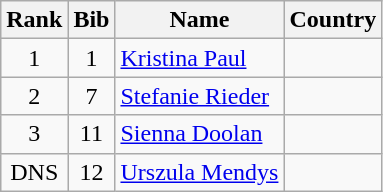<table class="wikitable" style="text-align:center;">
<tr>
<th>Rank</th>
<th>Bib</th>
<th>Name</th>
<th>Country</th>
</tr>
<tr>
<td>1</td>
<td>1</td>
<td align=left><a href='#'>Kristina Paul</a></td>
<td align=left></td>
</tr>
<tr>
<td>2</td>
<td>7</td>
<td align=left><a href='#'>Stefanie Rieder</a></td>
<td align=left></td>
</tr>
<tr>
<td>3</td>
<td>11</td>
<td align=left><a href='#'>Sienna Doolan</a></td>
<td align=left></td>
</tr>
<tr>
<td>DNS</td>
<td>12</td>
<td align=left><a href='#'>Urszula Mendys</a></td>
<td align=left></td>
</tr>
</table>
